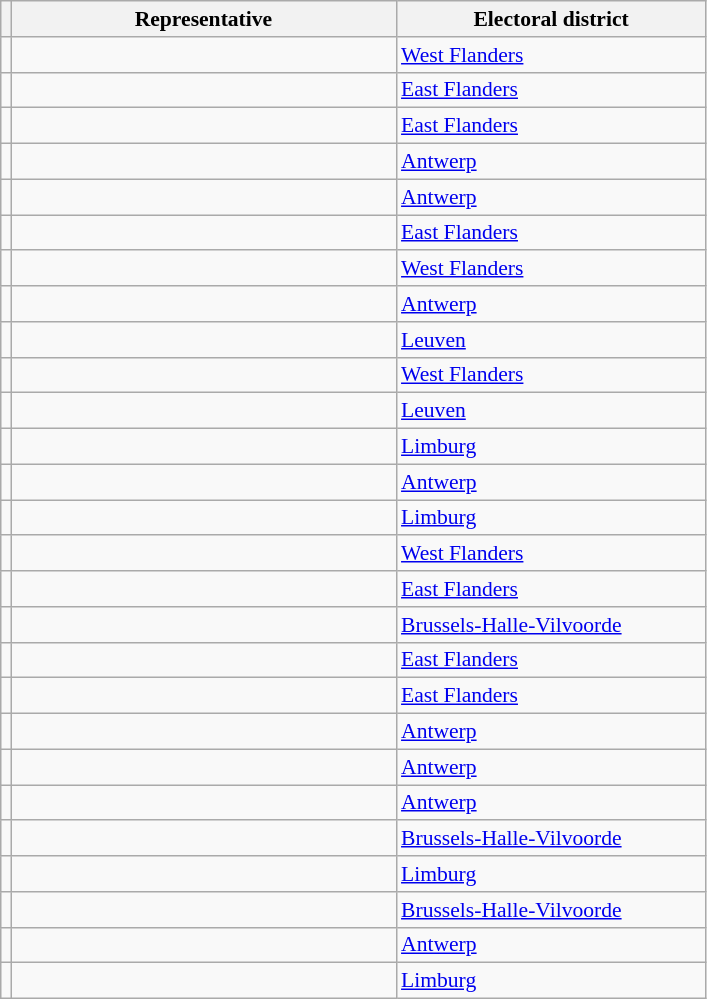<table class="sortable wikitable" style="text-align:left; font-size:90%">
<tr>
<th></th>
<th width="250">Representative</th>
<th width="200">Electoral district</th>
</tr>
<tr>
<td></td>
<td align=left></td>
<td><a href='#'>West Flanders</a></td>
</tr>
<tr>
<td></td>
<td align=left></td>
<td><a href='#'>East Flanders</a></td>
</tr>
<tr>
<td></td>
<td align=left></td>
<td><a href='#'>East Flanders</a></td>
</tr>
<tr>
<td></td>
<td align=left></td>
<td><a href='#'>Antwerp</a></td>
</tr>
<tr>
<td></td>
<td align=left></td>
<td><a href='#'>Antwerp</a></td>
</tr>
<tr>
<td></td>
<td align=left></td>
<td><a href='#'>East Flanders</a></td>
</tr>
<tr>
<td></td>
<td align=left></td>
<td><a href='#'>West Flanders</a></td>
</tr>
<tr>
<td></td>
<td align=left></td>
<td><a href='#'>Antwerp</a></td>
</tr>
<tr>
<td></td>
<td align=left></td>
<td><a href='#'>Leuven</a></td>
</tr>
<tr>
<td></td>
<td align=left></td>
<td><a href='#'>West Flanders</a></td>
</tr>
<tr>
<td></td>
<td align=left></td>
<td><a href='#'>Leuven</a></td>
</tr>
<tr>
<td></td>
<td align=left></td>
<td><a href='#'>Limburg</a></td>
</tr>
<tr>
<td></td>
<td align=left></td>
<td><a href='#'>Antwerp</a></td>
</tr>
<tr>
<td></td>
<td align=left></td>
<td><a href='#'>Limburg</a></td>
</tr>
<tr>
<td></td>
<td align=left></td>
<td><a href='#'>West Flanders</a></td>
</tr>
<tr>
<td></td>
<td align=left></td>
<td><a href='#'>East Flanders</a></td>
</tr>
<tr>
<td></td>
<td align=left></td>
<td><a href='#'>Brussels-Halle-Vilvoorde</a></td>
</tr>
<tr>
<td></td>
<td align=left></td>
<td><a href='#'>East Flanders</a></td>
</tr>
<tr>
<td></td>
<td align=left></td>
<td><a href='#'>East Flanders</a></td>
</tr>
<tr>
<td></td>
<td align=left></td>
<td><a href='#'>Antwerp</a></td>
</tr>
<tr>
<td></td>
<td align=left></td>
<td><a href='#'>Antwerp</a></td>
</tr>
<tr>
<td></td>
<td align=left></td>
<td><a href='#'>Antwerp</a></td>
</tr>
<tr>
<td></td>
<td align=left></td>
<td><a href='#'>Brussels-Halle-Vilvoorde</a></td>
</tr>
<tr>
<td></td>
<td align=left></td>
<td><a href='#'>Limburg</a></td>
</tr>
<tr>
<td></td>
<td align=left></td>
<td><a href='#'>Brussels-Halle-Vilvoorde</a></td>
</tr>
<tr>
<td></td>
<td align=left></td>
<td><a href='#'>Antwerp</a></td>
</tr>
<tr>
<td></td>
<td align=left></td>
<td><a href='#'>Limburg</a></td>
</tr>
</table>
